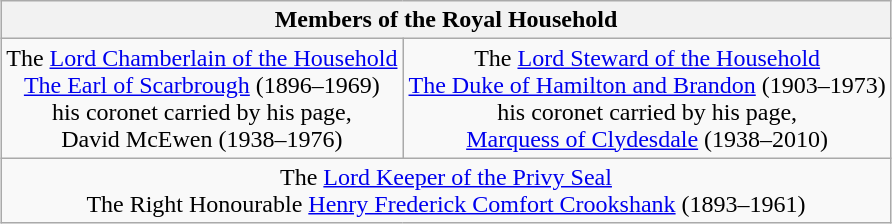<table class="wikitable" style="text-align:center; margin-left: auto; margin-right: auto; border: none;">
<tr>
<th colspan="2" style="text-align:center">Members of the Royal Household</th>
</tr>
<tr>
<td>The <a href='#'>Lord Chamberlain of the Household</a><br><a href='#'>The Earl of Scarbrough</a>  (1896–1969)<br>his coronet carried by his page,<br>David McEwen (1938–1976)</td>
<td>The <a href='#'>Lord Steward of the Household</a><br><a href='#'>The Duke of Hamilton and Brandon</a>  (1903–1973)<br>his coronet carried by his page,<br><a href='#'>Marquess of Clydesdale</a> (1938–2010)</td>
</tr>
<tr>
<td colspan="2">The <a href='#'>Lord Keeper of the Privy Seal</a><br>The Right Honourable <a href='#'>Henry Frederick Comfort Crookshank</a> (1893–1961)</td>
</tr>
</table>
